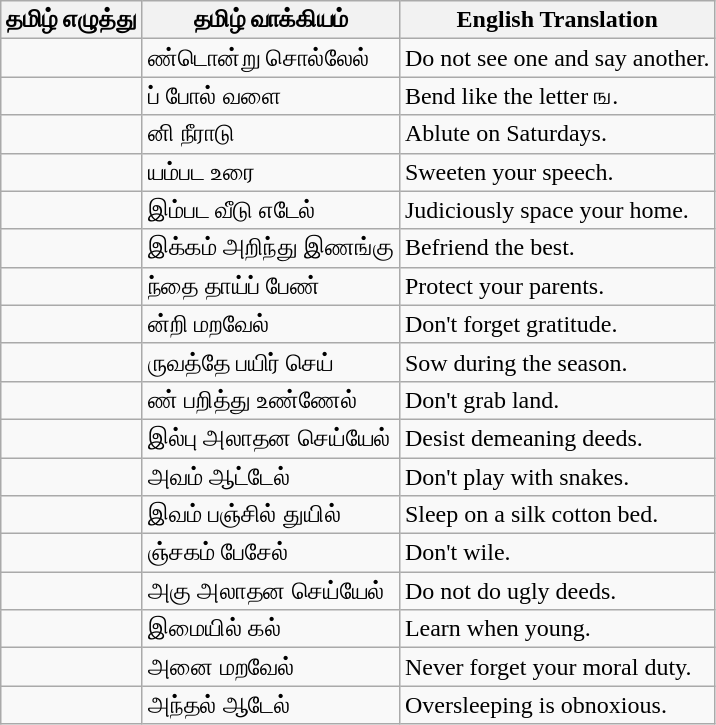<table class="wikitable">
<tr>
<th>தமிழ் எழுத்து</th>
<th>தமிழ் வாக்கியம்</th>
<th>English Translation</th>
</tr>
<tr>
<td></td>
<td>ண்டொன்று சொல்லேல்</td>
<td>Do not see one and say another.</td>
</tr>
<tr>
<td></td>
<td>ப் போல் வளை</td>
<td>Bend like the letter ங.</td>
</tr>
<tr>
<td></td>
<td>னி நீராடு</td>
<td>Ablute on Saturdays.</td>
</tr>
<tr>
<td></td>
<td>யம்பட உரை</td>
<td>Sweeten your speech.</td>
</tr>
<tr>
<td></td>
<td>இம்பட வீடு எடேல்</td>
<td>Judiciously space your home.</td>
</tr>
<tr>
<td></td>
<td>இக்கம் அறிந்து இணங்கு</td>
<td>Befriend the best.</td>
</tr>
<tr>
<td></td>
<td>ந்தை தாய்ப் பேண்</td>
<td>Protect your parents.</td>
</tr>
<tr>
<td></td>
<td>ன்றி மறவேல்</td>
<td>Don't forget gratitude.</td>
</tr>
<tr>
<td></td>
<td>ருவத்தே பயிர் செய்</td>
<td>Sow during the season.</td>
</tr>
<tr>
<td></td>
<td>ண் பறித்து உண்ணேல்</td>
<td>Don't grab land.</td>
</tr>
<tr>
<td></td>
<td>இல்பு அலாதன செய்யேல்</td>
<td>Desist demeaning deeds.</td>
</tr>
<tr>
<td></td>
<td>அவம் ஆட்டேல்</td>
<td>Don't play with snakes.</td>
</tr>
<tr>
<td></td>
<td>இவம் பஞ்சில் துயில்</td>
<td>Sleep on a silk cotton bed.</td>
</tr>
<tr>
<td></td>
<td>ஞ்சகம் பேசேல்</td>
<td>Don't wile.</td>
</tr>
<tr>
<td></td>
<td>அகு அலாதன செய்யேல்</td>
<td>Do not do ugly deeds.</td>
</tr>
<tr>
<td></td>
<td>இமையில் கல்</td>
<td>Learn when young.</td>
</tr>
<tr>
<td></td>
<td>அனை மறவேல்</td>
<td>Never forget your moral duty.</td>
</tr>
<tr>
<td></td>
<td>அந்தல் ஆடேல்</td>
<td>Oversleeping is obnoxious.</td>
</tr>
</table>
